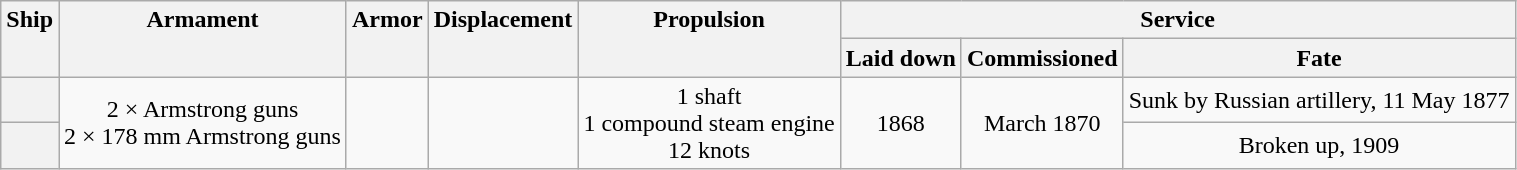<table class="wikitable plainrowheaders" style="text-align: center;">
<tr valign="top">
<th scope="col" rowspan="2">Ship</th>
<th scope="col" rowspan="2">Armament</th>
<th scope="col" rowspan="2">Armor</th>
<th scope="col" rowspan="2">Displacement</th>
<th scope="col" rowspan="2">Propulsion</th>
<th scope="col" colspan="3">Service</th>
</tr>
<tr valign="top">
<th scope="col">Laid down</th>
<th scope="col">Commissioned</th>
<th scope="col">Fate</th>
</tr>
<tr valign="center">
<th scope="row"></th>
<td rowspan="2">2 ×  Armstrong guns<br>2 × 178 mm Armstrong guns</td>
<td rowspan="2"></td>
<td rowspan="2"></td>
<td rowspan="2">1 shaft<br>1 compound steam engine<br>12 knots</td>
<td rowspan="2">1868</td>
<td rowspan="2">March 1870</td>
<td>Sunk by Russian artillery, 11 May 1877</td>
</tr>
<tr valign="center">
<th scope="row"></th>
<td>Broken up, 1909</td>
</tr>
</table>
